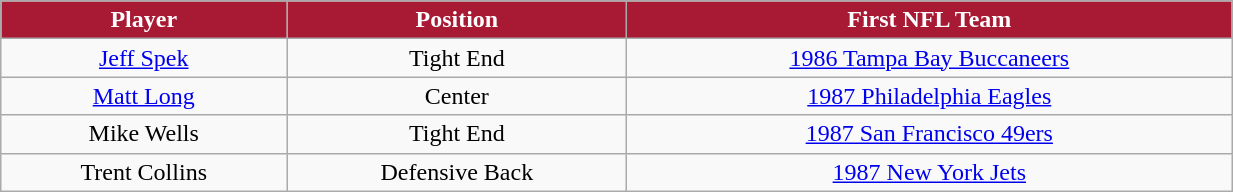<table class="wikitable" width="65%">
<tr>
<th style="background:#A81933;color:#FFFFFF;">Player</th>
<th style="background:#A81933;color:#FFFFFF;">Position</th>
<th style="background:#A81933;color:#FFFFFF;">First NFL Team</th>
</tr>
<tr align="center" bgcolor="">
<td><a href='#'>Jeff Spek</a></td>
<td>Tight End</td>
<td><a href='#'>1986 Tampa Bay Buccaneers</a></td>
</tr>
<tr align="center" bgcolor="">
<td><a href='#'>Matt Long</a></td>
<td>Center</td>
<td><a href='#'>1987 Philadelphia Eagles</a></td>
</tr>
<tr align="center" bgcolor="">
<td>Mike Wells</td>
<td>Tight End</td>
<td><a href='#'>1987 San Francisco 49ers</a></td>
</tr>
<tr align="center" bgcolor="">
<td>Trent Collins</td>
<td>Defensive Back</td>
<td><a href='#'>1987 New York Jets</a></td>
</tr>
</table>
